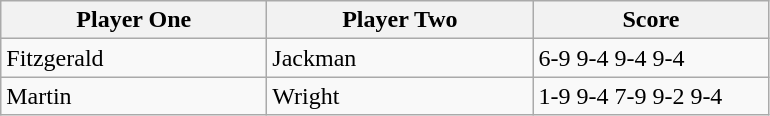<table class="wikitable">
<tr>
<th width=170>Player One</th>
<th width=170>Player Two</th>
<th width=150>Score</th>
</tr>
<tr>
<td> Fitzgerald</td>
<td> Jackman</td>
<td>6-9 9-4 9-4 9-4</td>
</tr>
<tr>
<td> Martin</td>
<td> Wright</td>
<td>1-9 9-4 7-9 9-2 9-4</td>
</tr>
</table>
